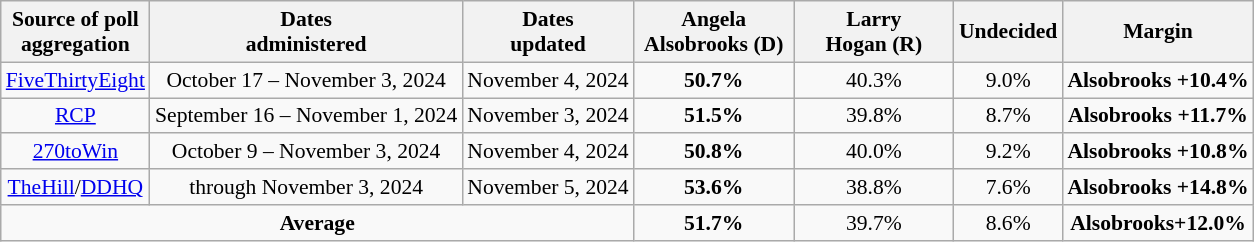<table class="wikitable sortable" style="text-align:center;font-size:90%;line-height:17px">
<tr>
<th>Source of poll<br>aggregation</th>
<th>Dates<br>administered</th>
<th>Dates<br>updated</th>
<th style="width:100px;">Angela<br>Alsobrooks (D)</th>
<th style="width:100px;">Larry<br>Hogan (R)</th>
<th>Undecided<br></th>
<th>Margin</th>
</tr>
<tr>
<td><a href='#'>FiveThirtyEight</a></td>
<td>October 17 – November 3, 2024</td>
<td>November 4, 2024</td>
<td><strong>50.7%</strong></td>
<td>40.3%</td>
<td>9.0%</td>
<td><strong>Alsobrooks +10.4%</strong></td>
</tr>
<tr>
<td><a href='#'>RCP</a></td>
<td>September 16 – November 1, 2024</td>
<td>November 3, 2024</td>
<td><strong>51.5%</strong></td>
<td>39.8%</td>
<td>8.7%</td>
<td><strong>Alsobrooks +11.7%</strong></td>
</tr>
<tr>
<td><a href='#'>270toWin</a></td>
<td>October 9 – November 3, 2024</td>
<td>November 4, 2024</td>
<td><strong>50.8%</strong></td>
<td>40.0%</td>
<td>9.2%</td>
<td><strong>Alsobrooks +10.8%</strong></td>
</tr>
<tr>
<td><a href='#'>TheHill</a>/<a href='#'>DDHQ</a></td>
<td>through November 3, 2024</td>
<td>November 5, 2024</td>
<td><strong>53.6%</strong></td>
<td>38.8%</td>
<td>7.6%</td>
<td><strong>Alsobrooks +14.8%</strong></td>
</tr>
<tr>
<td colspan="3"><strong>Average</strong></td>
<td><strong>51.7%</strong></td>
<td>39.7%</td>
<td>8.6%</td>
<td><strong>Alsobrooks+12.0%</strong></td>
</tr>
</table>
